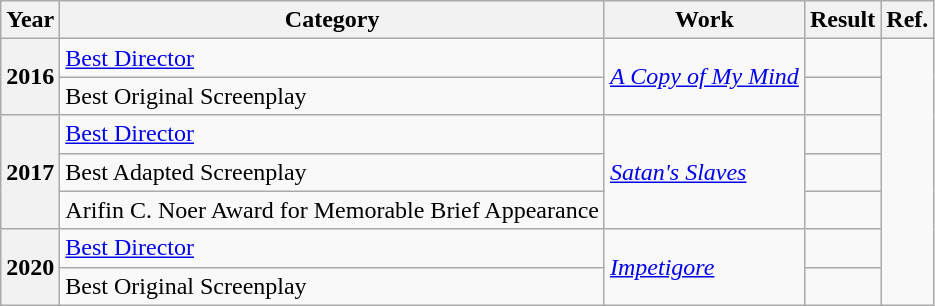<table class="wikitable plainrowheaders sortable">
<tr>
<th>Year</th>
<th>Category</th>
<th>Work</th>
<th>Result</th>
<th>Ref.</th>
</tr>
<tr>
<th rowspan="2">2016</th>
<td><a href='#'>Best Director</a></td>
<td rowspan="2"><em><a href='#'>A Copy of My Mind</a></em></td>
<td></td>
<td rowspan="7"></td>
</tr>
<tr>
<td>Best Original Screenplay</td>
<td></td>
</tr>
<tr>
<th rowspan="3">2017</th>
<td><a href='#'>Best Director</a></td>
<td rowspan="3"><em><a href='#'>Satan's Slaves</a></em></td>
<td></td>
</tr>
<tr>
<td>Best Adapted Screenplay</td>
<td></td>
</tr>
<tr>
<td>Arifin C. Noer Award for Memorable Brief Appearance</td>
<td></td>
</tr>
<tr>
<th rowspan="2">2020</th>
<td><a href='#'>Best Director</a></td>
<td rowspan="2"><em><a href='#'>Impetigore</a></em></td>
<td></td>
</tr>
<tr>
<td>Best Original Screenplay</td>
<td></td>
</tr>
</table>
